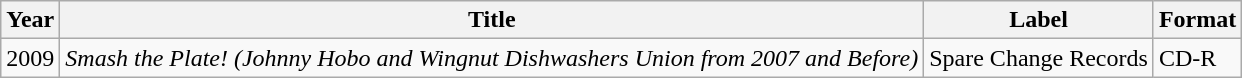<table class="wikitable">
<tr>
<th>Year</th>
<th>Title</th>
<th>Label</th>
<th>Format</th>
</tr>
<tr>
<td>2009</td>
<td><em>Smash the Plate! (Johnny Hobo and Wingnut Dishwashers Union from 2007 and Before)</em></td>
<td>Spare Change Records</td>
<td>CD-R</td>
</tr>
</table>
